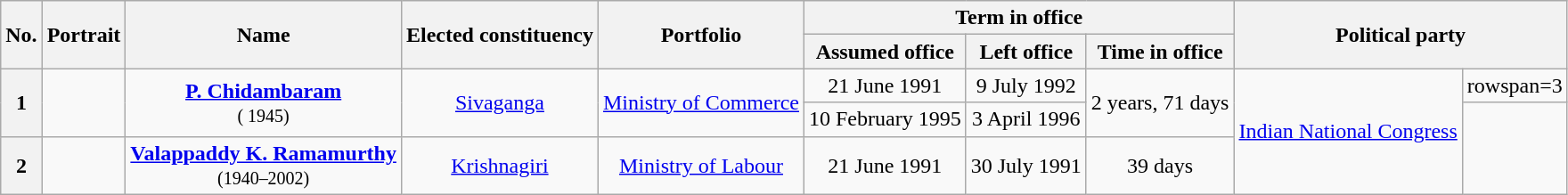<table class="wikitable sortable" style="text-align:center;">
<tr>
<th rowspan=2>No.</th>
<th rowspan=2>Portrait</th>
<th rowspan=2>Name<br></th>
<th rowspan=2>Elected constituency</th>
<th rowspan=2>Portfolio</th>
<th colspan=3>Term in office</th>
<th rowspan=2 colspan=2>Political party</th>
</tr>
<tr>
<th>Assumed office</th>
<th>Left office</th>
<th>Time in office</th>
</tr>
<tr>
<th rowspan=2>1</th>
<td rowspan=2></td>
<td rowspan=2><strong><a href='#'>P. Chidambaram</a></strong><br><small>( 1945)</small></td>
<td rowspan=2><a href='#'>Sivaganga</a></td>
<td rowspan=2><a href='#'>Ministry of Commerce</a></td>
<td>21 June 1991</td>
<td>9 July 1992</td>
<td rowspan=2>2 years, 71 days</td>
<td rowspan=3><a href='#'>Indian National Congress</a></td>
<td>rowspan=3 </td>
</tr>
<tr>
<td>10 February 1995</td>
<td>3 April 1996</td>
</tr>
<tr>
<th>2</th>
<td></td>
<td><strong><a href='#'>Valappaddy K. Ramamurthy</a></strong><br><small>(1940–2002)</small></td>
<td><a href='#'>Krishnagiri</a></td>
<td><a href='#'>Ministry of Labour</a></td>
<td>21 June 1991</td>
<td>30 July 1991</td>
<td>39 days</td>
</tr>
</table>
